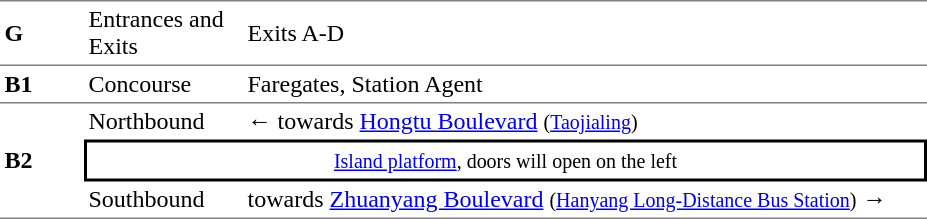<table table border=0 cellspacing=0 cellpadding=3>
<tr>
<td style="border-top:solid 1px gray;border-bottom:solid 1px gray;" width=50><strong>G</strong></td>
<td style="border-top:solid 1px gray;border-bottom:solid 1px gray;" width=100>Entrances and Exits</td>
<td style="border-top:solid 1px gray;border-bottom:solid 1px gray;" width=450>Exits A-D</td>
</tr>
<tr>
<td style="border-top:solid 0px gray;border-bottom:solid 1px gray;" width=50><strong>B1</strong></td>
<td style="border-top:solid 0px gray;border-bottom:solid 1px gray;" width=100>Concourse</td>
<td style="border-top:solid 0px gray;border-bottom:solid 1px gray;" width=450>Faregates, Station Agent</td>
</tr>
<tr>
<td style="border-bottom:solid 1px gray;" rowspan=3><strong>B2</strong></td>
<td>Northbound</td>
<td>←  towards <a href='#'>Hongtu Boulevard</a> <small>(<a href='#'>Taojialing</a>)</small></td>
</tr>
<tr>
<td style="border-right:solid 2px black;border-left:solid 2px black;border-top:solid 2px black;border-bottom:solid 2px black;text-align:center;" colspan=2><small><a href='#'>Island platform</a>, doors will open on the left</small></td>
</tr>
<tr>
<td style="border-bottom:solid 1px gray;">Southbound</td>
<td style="border-bottom:solid 1px gray;"> towards <a href='#'>Zhuanyang Boulevard</a> <small>(<a href='#'>Hanyang Long-Distance Bus Station</a>)</small> →</td>
</tr>
</table>
